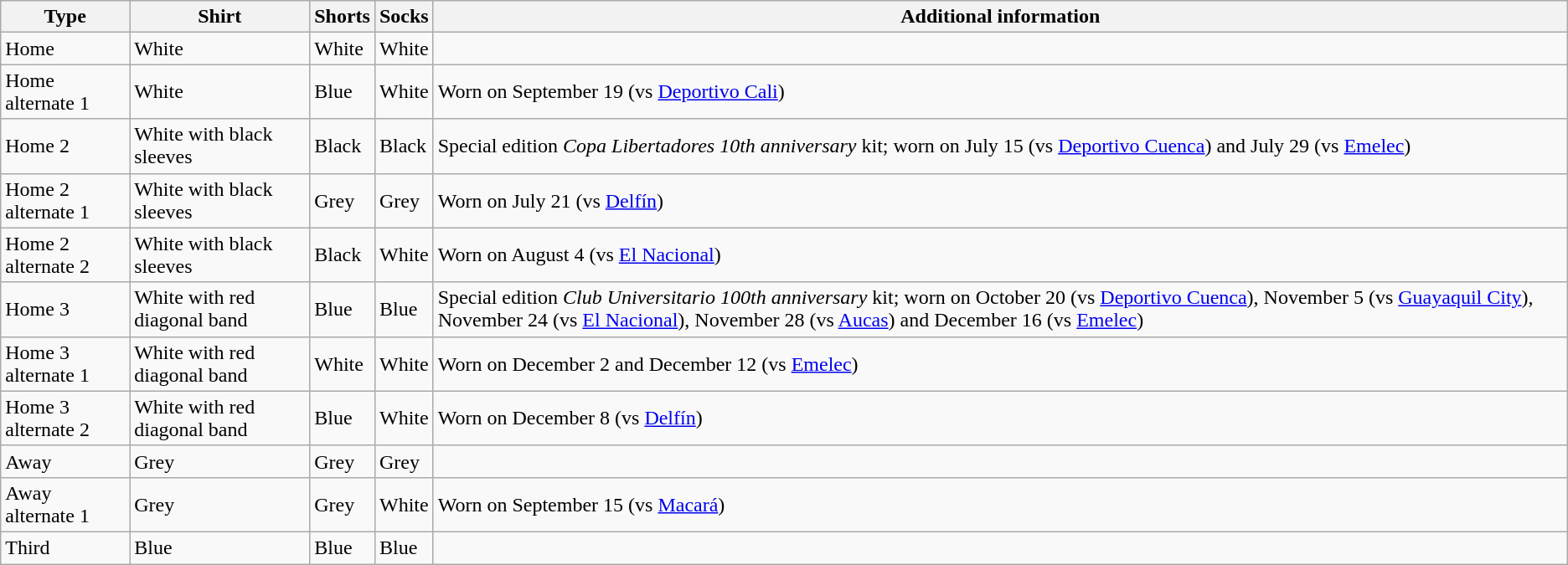<table class="wikitable">
<tr>
<th>Type</th>
<th>Shirt</th>
<th>Shorts</th>
<th>Socks</th>
<th>Additional information</th>
</tr>
<tr>
<td>Home</td>
<td>White</td>
<td>White</td>
<td>White</td>
<td></td>
</tr>
<tr>
<td>Home alternate 1</td>
<td>White</td>
<td>Blue</td>
<td>White</td>
<td>Worn on September 19 (vs <a href='#'>Deportivo Cali</a>)</td>
</tr>
<tr>
<td>Home 2</td>
<td>White with black sleeves</td>
<td>Black</td>
<td>Black</td>
<td>Special edition <em>Copa Libertadores 10th anniversary</em> kit; worn on July 15 (vs <a href='#'>Deportivo Cuenca</a>) and July 29 (vs <a href='#'>Emelec</a>)</td>
</tr>
<tr>
<td>Home 2 alternate 1</td>
<td>White with black sleeves</td>
<td>Grey</td>
<td>Grey</td>
<td>Worn on July 21 (vs <a href='#'>Delfín</a>)</td>
</tr>
<tr>
<td>Home 2 alternate 2</td>
<td>White with black sleeves</td>
<td>Black</td>
<td>White</td>
<td>Worn on August 4 (vs <a href='#'>El Nacional</a>)</td>
</tr>
<tr>
<td>Home 3</td>
<td>White with red diagonal band</td>
<td>Blue</td>
<td>Blue</td>
<td>Special edition <em>Club Universitario 100th anniversary</em> kit; worn on October 20 (vs <a href='#'>Deportivo Cuenca</a>), November 5 (vs <a href='#'>Guayaquil City</a>), November 24 (vs <a href='#'>El Nacional</a>), November 28 (vs <a href='#'>Aucas</a>) and December 16 (vs <a href='#'>Emelec</a>)</td>
</tr>
<tr>
<td>Home 3 alternate 1</td>
<td>White with red diagonal band</td>
<td>White</td>
<td>White</td>
<td>Worn on December 2 and December 12 (vs <a href='#'>Emelec</a>)</td>
</tr>
<tr>
<td>Home 3 alternate 2</td>
<td>White with red diagonal band</td>
<td>Blue</td>
<td>White</td>
<td>Worn on December 8 (vs <a href='#'>Delfín</a>)</td>
</tr>
<tr>
<td>Away</td>
<td>Grey</td>
<td>Grey</td>
<td>Grey</td>
<td></td>
</tr>
<tr>
<td>Away alternate 1</td>
<td>Grey</td>
<td>Grey</td>
<td>White</td>
<td>Worn on September 15 (vs <a href='#'>Macará</a>)</td>
</tr>
<tr>
<td>Third</td>
<td>Blue</td>
<td>Blue</td>
<td>Blue</td>
<td></td>
</tr>
</table>
